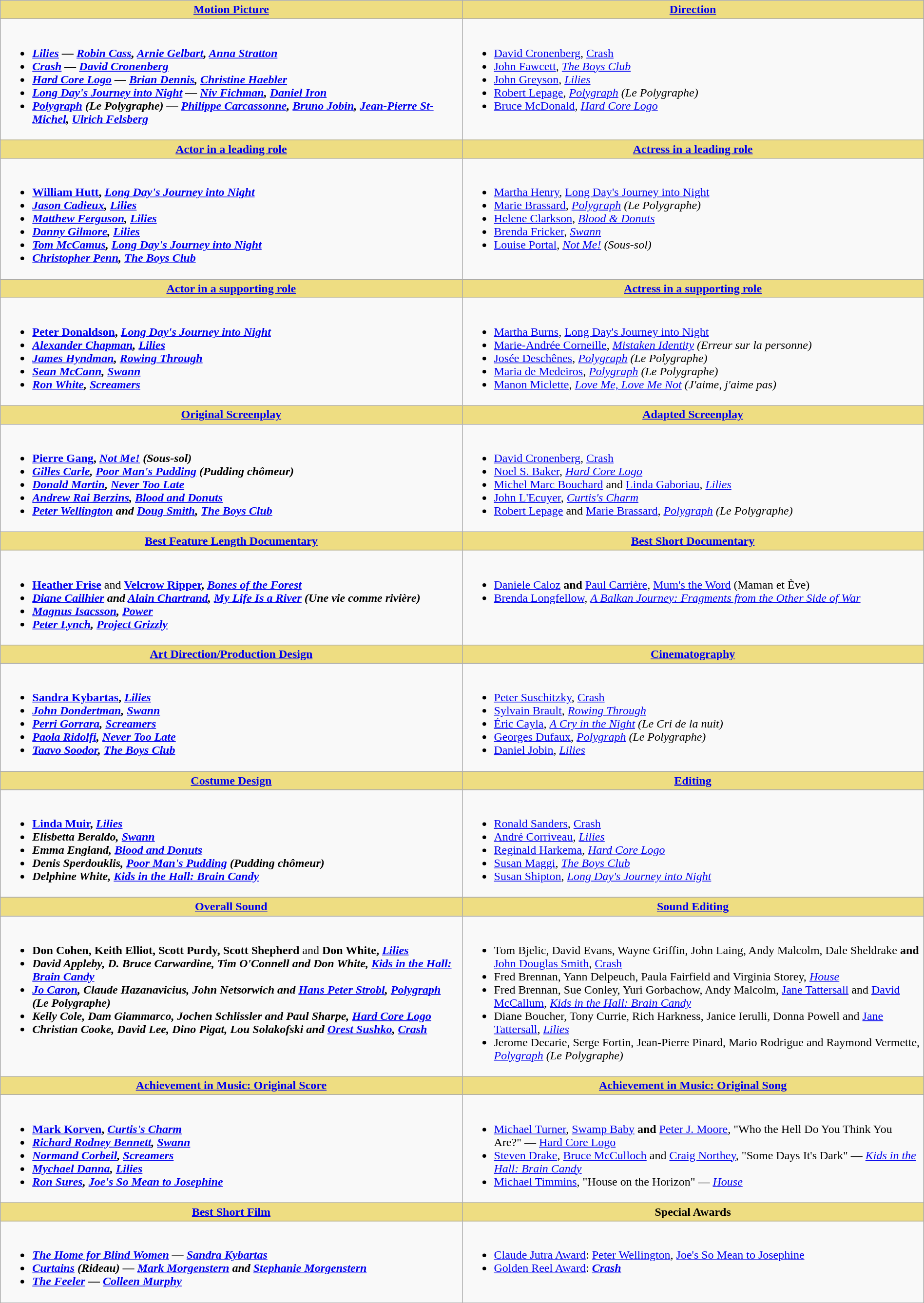<table class=wikitable width="100%">
<tr>
<th style="background:#EEDD82; width:50%"><a href='#'>Motion Picture</a></th>
<th style="background:#EEDD82; width:50%"><a href='#'>Direction</a></th>
</tr>
<tr>
<td style="vertical-align:top"><br><ul><li> <strong><em><a href='#'>Lilies</a><em> — <a href='#'>Robin Cass</a>, <a href='#'>Arnie Gelbart</a>, <a href='#'>Anna Stratton</a><strong></li><li></em><a href='#'>Crash</a><em> — <a href='#'>David Cronenberg</a></li><li></em><a href='#'>Hard Core Logo</a><em> — <a href='#'>Brian Dennis</a>, <a href='#'>Christine Haebler</a></li><li></em><a href='#'>Long Day's Journey into Night</a><em> — <a href='#'>Niv Fichman</a>, <a href='#'>Daniel Iron</a></li><li></em><a href='#'>Polygraph</a> (Le Polygraphe)<em> — <a href='#'>Philippe Carcassonne</a>, <a href='#'>Bruno Jobin</a>, <a href='#'>Jean-Pierre St-Michel</a>, <a href='#'>Ulrich Felsberg</a></li></ul></td>
<td style="vertical-align:top"><br><ul><li> </strong><a href='#'>David Cronenberg</a>, </em><a href='#'>Crash</a></em></strong></li><li><a href='#'>John Fawcett</a>, <em><a href='#'>The Boys Club</a></em></li><li><a href='#'>John Greyson</a>, <em><a href='#'>Lilies</a></em></li><li><a href='#'>Robert Lepage</a>, <em><a href='#'>Polygraph</a> (Le Polygraphe)</em></li><li><a href='#'>Bruce McDonald</a>, <em><a href='#'>Hard Core Logo</a></em></li></ul></td>
</tr>
<tr>
<th style="background:#EEDD82; width:50%"><a href='#'>Actor in a leading role</a></th>
<th style="background:#EEDD82; width:50%"><a href='#'>Actress in a leading role</a></th>
</tr>
<tr>
<td style="vertical-align:top"><br><ul><li> <strong><a href='#'>William Hutt</a>, <em><a href='#'>Long Day's Journey into Night</a><strong><em></li><li><a href='#'>Jason Cadieux</a>, </em><a href='#'>Lilies</a><em></li><li><a href='#'>Matthew Ferguson</a>, </em><a href='#'>Lilies</a><em></li><li><a href='#'>Danny Gilmore</a>, </em><a href='#'>Lilies</a><em></li><li><a href='#'>Tom McCamus</a>, </em><a href='#'>Long Day's Journey into Night</a><em></li><li><a href='#'>Christopher Penn</a>, </em><a href='#'>The Boys Club</a><em></li></ul></td>
<td style="vertical-align:top"><br><ul><li> </strong><a href='#'>Martha Henry</a>, </em><a href='#'>Long Day's Journey into Night</a></em></strong></li><li><a href='#'>Marie Brassard</a>, <em><a href='#'>Polygraph</a> (Le Polygraphe)</em></li><li><a href='#'>Helene Clarkson</a>, <em><a href='#'>Blood & Donuts</a></em></li><li><a href='#'>Brenda Fricker</a>, <em><a href='#'>Swann</a></em></li><li><a href='#'>Louise Portal</a>, <em><a href='#'>Not Me!</a> (Sous-sol)</em></li></ul></td>
</tr>
<tr>
<th style="background:#EEDD82; width:50%"><a href='#'>Actor in a supporting role</a></th>
<th style="background:#EEDD82; width:50%"><a href='#'>Actress in a supporting role</a></th>
</tr>
<tr>
<td style="vertical-align:top"><br><ul><li> <strong><a href='#'>Peter Donaldson</a>, <em><a href='#'>Long Day's Journey into Night</a><strong><em></li><li><a href='#'>Alexander Chapman</a>, </em><a href='#'>Lilies</a><em></li><li><a href='#'>James Hyndman</a>, </em><a href='#'>Rowing Through</a><em></li><li><a href='#'>Sean McCann</a>, </em><a href='#'>Swann</a><em></li><li><a href='#'>Ron White</a>, </em><a href='#'>Screamers</a><em></li></ul></td>
<td style="vertical-align:top"><br><ul><li> </strong><a href='#'>Martha Burns</a>, </em><a href='#'>Long Day's Journey into Night</a></em></strong></li><li><a href='#'>Marie-Andrée Corneille</a>, <em><a href='#'>Mistaken Identity</a> (Erreur sur la personne)</em></li><li><a href='#'>Josée Deschênes</a>, <em><a href='#'>Polygraph</a> (Le Polygraphe)</em></li><li><a href='#'>Maria de Medeiros</a>, <em><a href='#'>Polygraph</a> (Le Polygraphe)</em></li><li><a href='#'>Manon Miclette</a>, <em><a href='#'>Love Me, Love Me Not</a> (J'aime, j'aime pas)</em></li></ul></td>
</tr>
<tr>
<th style="background:#EEDD82; width:50%"><a href='#'>Original Screenplay</a></th>
<th style="background:#EEDD82; width:50%"><a href='#'>Adapted Screenplay</a></th>
</tr>
<tr>
<td style="vertical-align:top"><br><ul><li> <strong><a href='#'>Pierre Gang</a>, <em><a href='#'>Not Me!</a> (Sous-sol)<strong><em></li><li><a href='#'>Gilles Carle</a>, </em><a href='#'>Poor Man's Pudding</a> (Pudding chômeur)<em></li><li><a href='#'>Donald Martin</a>, </em><a href='#'>Never Too Late</a><em></li><li><a href='#'>Andrew Rai Berzins</a>, </em><a href='#'>Blood and Donuts</a><em></li><li><a href='#'>Peter Wellington</a> and <a href='#'>Doug Smith</a>, </em><a href='#'>The Boys Club</a><em></li></ul></td>
<td style="vertical-align:top"><br><ul><li> </strong><a href='#'>David Cronenberg</a>, </em><a href='#'>Crash</a></em></strong></li><li><a href='#'>Noel S. Baker</a>, <em><a href='#'>Hard Core Logo</a></em></li><li><a href='#'>Michel Marc Bouchard</a> and <a href='#'>Linda Gaboriau</a>, <em><a href='#'>Lilies</a></em></li><li><a href='#'>John L'Ecuyer</a>, <em><a href='#'>Curtis's Charm</a></em></li><li><a href='#'>Robert Lepage</a> and <a href='#'>Marie Brassard</a>, <em><a href='#'>Polygraph</a> (Le Polygraphe)</em></li></ul></td>
</tr>
<tr>
<th style="background:#EEDD82; width:50%"><a href='#'>Best Feature Length Documentary</a></th>
<th style="background:#EEDD82; width:50%"><a href='#'>Best Short Documentary</a></th>
</tr>
<tr>
<td style="vertical-align:top"><br><ul><li> <strong><a href='#'>Heather Frise</a></strong> and <strong><a href='#'>Velcrow Ripper</a>, <em><a href='#'>Bones of the Forest</a><strong><em></li><li><a href='#'>Diane Cailhier</a> and <a href='#'>Alain Chartrand</a>, </em><a href='#'>My Life Is a River</a> (Une vie comme rivière)<em></li><li><a href='#'>Magnus Isacsson</a>, </em><a href='#'>Power</a><em></li><li><a href='#'>Peter Lynch</a>, </em><a href='#'>Project Grizzly</a><em></li></ul></td>
<td style="vertical-align:top"><br><ul><li> </strong><a href='#'>Daniele Caloz</a><strong> and </strong><a href='#'>Paul Carrière</a>, </em><a href='#'>Mum's the Word</a> (Maman et Ève)</em></strong></li><li><a href='#'>Brenda Longfellow</a>, <em><a href='#'>A Balkan Journey: Fragments from the Other Side of War</a></em></li></ul></td>
</tr>
<tr>
<th style="background:#EEDD82; width:50%"><a href='#'>Art Direction/Production Design</a></th>
<th style="background:#EEDD82; width:50%"><a href='#'>Cinematography</a></th>
</tr>
<tr>
<td style="vertical-align:top"><br><ul><li> <strong><a href='#'>Sandra Kybartas</a>, <em><a href='#'>Lilies</a><strong><em></li><li><a href='#'>John Dondertman</a>, </em><a href='#'>Swann</a><em></li><li><a href='#'>Perri Gorrara</a>, </em><a href='#'>Screamers</a><em></li><li><a href='#'>Paola Ridolfi</a>, </em><a href='#'>Never Too Late</a><em></li><li><a href='#'>Taavo Soodor</a>, </em><a href='#'>The Boys Club</a><em></li></ul></td>
<td style="vertical-align:top"><br><ul><li> </strong><a href='#'>Peter Suschitzky</a>, </em><a href='#'>Crash</a></em></strong></li><li><a href='#'>Sylvain Brault</a>, <em><a href='#'>Rowing Through</a></em></li><li><a href='#'>Éric Cayla</a>, <em><a href='#'>A Cry in the Night</a> (Le Cri de la nuit)</em></li><li><a href='#'>Georges Dufaux</a>, <em><a href='#'>Polygraph</a> (Le Polygraphe)</em></li><li><a href='#'>Daniel Jobin</a>, <em><a href='#'>Lilies</a></em></li></ul></td>
</tr>
<tr>
<th style="background:#EEDD82; width:50%"><a href='#'>Costume Design</a></th>
<th style="background:#EEDD82; width:50%"><a href='#'>Editing</a></th>
</tr>
<tr>
<td style="vertical-align:top"><br><ul><li> <strong><a href='#'>Linda Muir</a>, <em><a href='#'>Lilies</a><strong><em></li><li>Elisbetta Beraldo, </em><a href='#'>Swann</a><em></li><li>Emma England, </em><a href='#'>Blood and Donuts</a><em></li><li>Denis Sperdouklis, </em><a href='#'>Poor Man's Pudding</a> (Pudding chômeur)<em></li><li>Delphine White, </em><a href='#'>Kids in the Hall: Brain Candy</a><em></li></ul></td>
<td style="vertical-align:top"><br><ul><li> </strong><a href='#'>Ronald Sanders</a>, </em><a href='#'>Crash</a></em></strong></li><li><a href='#'>André Corriveau</a>, <em><a href='#'>Lilies</a></em></li><li><a href='#'>Reginald Harkema</a>, <em><a href='#'>Hard Core Logo</a></em></li><li><a href='#'>Susan Maggi</a>, <em><a href='#'>The Boys Club</a></em></li><li><a href='#'>Susan Shipton</a>, <em><a href='#'>Long Day's Journey into Night</a></em></li></ul></td>
</tr>
<tr>
<th style="background:#EEDD82; width:50%"><a href='#'>Overall Sound</a></th>
<th style="background:#EEDD82; width:50%"><a href='#'>Sound Editing</a></th>
</tr>
<tr>
<td style="vertical-align:top"><br><ul><li> <strong>Don Cohen, Keith Elliot, Scott Purdy, Scott Shepherd</strong> and <strong>Don White, <em><a href='#'>Lilies</a><strong><em></li><li>David Appleby, D. Bruce Carwardine, Tim O'Connell and Don White, </em><a href='#'>Kids in the Hall: Brain Candy</a><em></li><li><a href='#'>Jo Caron</a>, Claude Hazanavicius, John Netsorwich and <a href='#'>Hans Peter Strobl</a>, </em><a href='#'>Polygraph</a> (Le Polygraphe)<em></li><li>Kelly Cole, Dam Giammarco, Jochen Schlissler and Paul Sharpe, </em><a href='#'>Hard Core Logo</a><em></li><li>Christian Cooke, David Lee, Dino Pigat, Lou Solakofski and <a href='#'>Orest Sushko</a>, </em><a href='#'>Crash</a><em></li></ul></td>
<td style="vertical-align:top"><br><ul><li> </strong>Tom Bjelic, David Evans, Wayne Griffin, John Laing, Andy Malcolm, Dale Sheldrake<strong> and </strong><a href='#'>John Douglas Smith</a>, </em><a href='#'>Crash</a></em></strong></li><li>Fred Brennan, Yann Delpeuch, Paula Fairfield and Virginia Storey, <em><a href='#'>House</a></em></li><li>Fred Brennan, Sue Conley, Yuri Gorbachow, Andy Malcolm, <a href='#'>Jane Tattersall</a> and <a href='#'>David McCallum</a>, <em><a href='#'>Kids in the Hall: Brain Candy</a></em></li><li>Diane Boucher, Tony Currie, Rich Harkness, Janice Ierulli, Donna Powell and <a href='#'>Jane Tattersall</a>, <em><a href='#'>Lilies</a></em></li><li>Jerome Decarie, Serge Fortin, Jean-Pierre Pinard, Mario Rodrigue and Raymond Vermette, <em><a href='#'>Polygraph</a> (Le Polygraphe)</em></li></ul></td>
</tr>
<tr>
<th style="background:#EEDD82; width:50%"><a href='#'>Achievement in Music: Original Score</a></th>
<th style="background:#EEDD82; width:50%"><a href='#'>Achievement in Music: Original Song</a></th>
</tr>
<tr>
<td style="vertical-align:top"><br><ul><li> <strong><a href='#'>Mark Korven</a>, <em><a href='#'>Curtis's Charm</a><strong><em></li><li><a href='#'>Richard Rodney Bennett</a>, </em><a href='#'>Swann</a><em></li><li><a href='#'>Normand Corbeil</a>, </em><a href='#'>Screamers</a><em></li><li><a href='#'>Mychael Danna</a>, </em><a href='#'>Lilies</a><em></li><li><a href='#'>Ron Sures</a>, </em><a href='#'>Joe's So Mean to Josephine</a><em></li></ul></td>
<td style="vertical-align:top"><br><ul><li> </strong><a href='#'>Michael Turner</a>, <a href='#'>Swamp Baby</a><strong> and </strong><a href='#'>Peter J. Moore</a>, "Who the Hell Do You Think You Are?" — </em><a href='#'>Hard Core Logo</a></em></strong></li><li><a href='#'>Steven Drake</a>, <a href='#'>Bruce McCulloch</a> and <a href='#'>Craig Northey</a>, "Some Days It's Dark" — <em><a href='#'>Kids in the Hall: Brain Candy</a></em></li><li><a href='#'>Michael Timmins</a>, "House on the Horizon" — <em><a href='#'>House</a></em></li></ul></td>
</tr>
<tr>
<th style="background:#EEDD82; width:50%"><a href='#'>Best Short Film</a></th>
<th style="background:#EEDD82; width:50%">Special Awards</th>
</tr>
<tr>
<td style="vertical-align:top"><br><ul><li> <strong><em><a href='#'>The Home for Blind Women</a><em> — <a href='#'>Sandra Kybartas</a><strong></li><li></em><a href='#'>Curtains</a> (Rideau)<em> — <a href='#'>Mark Morgenstern</a> and <a href='#'>Stephanie Morgenstern</a></li><li></em><a href='#'>The Feeler</a><em> — <a href='#'>Colleen Murphy</a></li></ul></td>
<td style="vertical-align:top"><br><ul><li><a href='#'>Claude Jutra Award</a>: </strong><a href='#'>Peter Wellington</a>, </em><a href='#'>Joe's So Mean to Josephine</a></em></strong></li><li><a href='#'>Golden Reel Award</a>: <strong><em><a href='#'>Crash</a></em></strong></li></ul></td>
</tr>
</table>
